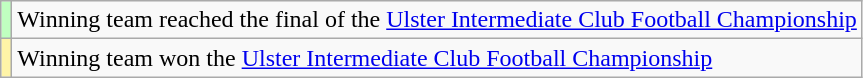<table class="wikitable">
<tr>
<td align=center style="background-color:#C0FFC0"></td>
<td>Winning team reached the final of the <a href='#'>Ulster Intermediate Club Football Championship</a></td>
</tr>
<tr>
<td align=center style="background-color:#fff4a7"></td>
<td>Winning team won the <a href='#'>Ulster Intermediate Club Football Championship</a></td>
</tr>
</table>
